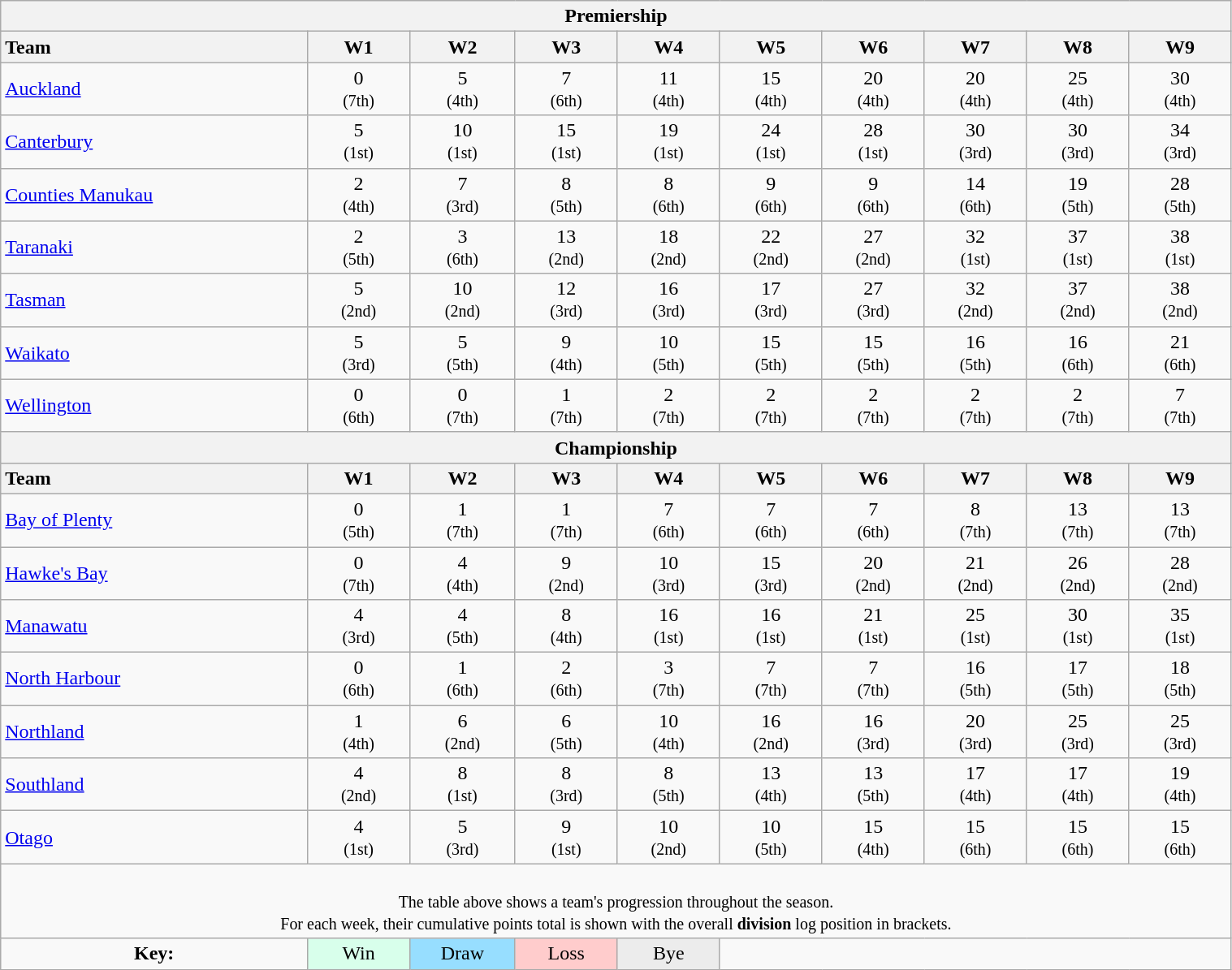<table class="wikitable" style="text-align:center;width:80%">
<tr>
<th colspan=100%>Premiership</th>
</tr>
<tr>
<th style="text-align:left;width:12%">Team</th>
<th style="width:4%">W1</th>
<th style="width:4%">W2</th>
<th style="width:4%">W3</th>
<th style="width:4%">W4</th>
<th style="width:4%">W5</th>
<th style="width:4%">W6</th>
<th style="width:4%">W7</th>
<th style="width:4%">W8</th>
<th style="width:4%">W9</th>
</tr>
<tr>
<td style="text-align:left"><a href='#'>Auckland</a></td>
<td>0<br><small>(7th)</small></td>
<td>5<br><small>(4th)</small></td>
<td>7<br><small>(6th)</small></td>
<td>11<br><small>(4th)</small></td>
<td>15<br><small>(4th)</small></td>
<td>20<br><small>(4th)</small></td>
<td>20<br><small>(4th)</small></td>
<td>25<br><small>(4th)</small></td>
<td>30<br><small>(4th)</small></td>
</tr>
<tr>
<td style="text-align:left"><a href='#'>Canterbury</a></td>
<td>5<br><small>(1st)</small></td>
<td>10<br><small>(1st)</small></td>
<td>15<br><small>(1st)</small></td>
<td>19<br><small>(1st)</small></td>
<td>24<br><small>(1st)</small></td>
<td>28<br><small>(1st)</small></td>
<td>30<br><small>(3rd)</small></td>
<td>30<br><small>(3rd)</small></td>
<td>34<br><small>(3rd)</small></td>
</tr>
<tr>
<td style="text-align:left"><a href='#'>Counties Manukau</a></td>
<td>2<br><small>(4th)</small></td>
<td>7<br><small>(3rd)</small></td>
<td>8<br><small>(5th)</small></td>
<td>8<br><small>(6th)</small></td>
<td>9<br><small>(6th)</small></td>
<td>9<br><small>(6th)</small></td>
<td>14<br><small>(6th)</small></td>
<td>19<br><small>(5th)</small></td>
<td>28<br><small>(5th)</small></td>
</tr>
<tr>
<td style="text-align:left"><a href='#'>Taranaki</a></td>
<td>2<br><small>(5th)</small></td>
<td>3<br><small>(6th)</small></td>
<td>13<br><small>(2nd)</small></td>
<td>18<br><small>(2nd)</small></td>
<td>22<br><small>(2nd)</small></td>
<td>27<br><small>(2nd)</small></td>
<td>32<br><small>(1st)</small></td>
<td>37<br><small>(1st)</small></td>
<td>38<br><small>(1st)</small></td>
</tr>
<tr>
<td style="text-align:left"><a href='#'>Tasman</a></td>
<td>5<br><small>(2nd)</small></td>
<td>10<br><small>(2nd)</small></td>
<td>12<br><small>(3rd)</small></td>
<td>16<br><small>(3rd)</small></td>
<td>17<br><small>(3rd)</small></td>
<td>27<br><small>(3rd)</small></td>
<td>32<br><small>(2nd)</small></td>
<td>37<br><small>(2nd)</small></td>
<td>38<br><small>(2nd)</small></td>
</tr>
<tr>
<td style="text-align:left"><a href='#'>Waikato</a></td>
<td>5<br><small>(3rd)</small></td>
<td>5<br><small>(5th)</small></td>
<td>9<br><small>(4th)</small></td>
<td>10<br><small>(5th)</small></td>
<td>15<br><small>(5th)</small></td>
<td>15<br><small>(5th)</small></td>
<td>16<br><small>(5th)</small></td>
<td>16<br><small>(6th)</small></td>
<td>21<br><small>(6th)</small></td>
</tr>
<tr>
<td style="text-align:left"><a href='#'>Wellington</a></td>
<td>0<br><small>(6th)</small></td>
<td>0<br><small>(7th)</small></td>
<td>1<br><small>(7th)</small></td>
<td>2<br><small>(7th)</small></td>
<td>2<br><small>(7th)</small></td>
<td>2<br><small>(7th)</small></td>
<td>2<br><small>(7th)</small></td>
<td>2<br><small>(7th)</small></td>
<td>7<br><small>(7th)</small></td>
</tr>
<tr>
<th colspan=100%>Championship</th>
</tr>
<tr>
<th style="text-align:left;width:12%">Team</th>
<th style="width:4%">W1</th>
<th style="width:4%">W2</th>
<th style="width:4%">W3</th>
<th style="width:4%">W4</th>
<th style="width:4%">W5</th>
<th style="width:4%">W6</th>
<th style="width:4%">W7</th>
<th style="width:4%">W8</th>
<th style="width:4%">W9</th>
</tr>
<tr>
<td style="text-align:left"><a href='#'>Bay of Plenty</a></td>
<td>0<br><small>(5th)</small></td>
<td>1<br><small>(7th)</small></td>
<td>1<br><small>(7th)</small></td>
<td>7<br><small>(6th)</small></td>
<td>7<br><small>(6th)</small></td>
<td>7<br><small>(6th)</small></td>
<td>8<br><small>(7th)</small></td>
<td>13<br><small>(7th)</small></td>
<td>13<br><small>(7th)</small></td>
</tr>
<tr>
<td style="text-align:left"><a href='#'>Hawke's Bay</a></td>
<td>0<br><small>(7th)</small></td>
<td>4<br><small>(4th)</small></td>
<td>9<br><small>(2nd)</small></td>
<td>10<br><small>(3rd)</small></td>
<td>15<br><small>(3rd)</small></td>
<td>20<br><small>(2nd)</small></td>
<td>21<br><small>(2nd)</small></td>
<td>26<br><small>(2nd)</small></td>
<td>28<br><small>(2nd)</small></td>
</tr>
<tr>
<td style="text-align:left"><a href='#'>Manawatu</a></td>
<td>4<br><small>(3rd)</small></td>
<td>4<br><small>(5th)</small></td>
<td>8<br><small>(4th)</small></td>
<td>16<br><small>(1st)</small></td>
<td>16<br><small>(1st)</small></td>
<td>21<br><small>(1st)</small></td>
<td>25<br><small>(1st)</small></td>
<td>30<br><small>(1st)</small></td>
<td>35<br><small>(1st)</small></td>
</tr>
<tr>
<td style="text-align:left"><a href='#'>North Harbour</a></td>
<td>0<br><small>(6th)</small></td>
<td>1<br><small>(6th)</small></td>
<td>2<br><small>(6th)</small></td>
<td>3<br><small>(7th)</small></td>
<td>7<br><small>(7th)</small></td>
<td>7<br><small>(7th)</small></td>
<td>16<br><small>(5th)</small></td>
<td>17<br><small>(5th)</small></td>
<td>18<br><small>(5th)</small></td>
</tr>
<tr>
<td style="text-align:left"><a href='#'>Northland</a></td>
<td>1<br><small>(4th)</small></td>
<td>6<br><small>(2nd)</small></td>
<td>6<br><small>(5th)</small></td>
<td>10<br><small>(4th)</small></td>
<td>16<br><small>(2nd)</small></td>
<td>16<br><small>(3rd)</small></td>
<td>20<br><small>(3rd)</small></td>
<td>25<br><small>(3rd)</small></td>
<td>25<br><small>(3rd)</small></td>
</tr>
<tr>
<td style="text-align:left"><a href='#'>Southland</a></td>
<td>4<br><small>(2nd)</small></td>
<td>8<br><small>(1st)</small></td>
<td>8<br><small>(3rd)</small></td>
<td>8<br><small>(5th)</small></td>
<td>13<br><small>(4th)</small></td>
<td>13<br><small>(5th)</small></td>
<td>17<br><small>(4th)</small></td>
<td>17<br><small>(4th)</small></td>
<td>19<br><small>(4th)</small></td>
</tr>
<tr>
<td style="text-align:left"><a href='#'>Otago</a></td>
<td>4<br><small>(1st)</small></td>
<td>5<br><small>(3rd)</small></td>
<td>9<br><small>(1st)</small></td>
<td>10<br><small>(2nd)</small></td>
<td>10<br><small>(5th)</small></td>
<td>15<br><small>(4th)</small></td>
<td>15<br><small>(6th)</small></td>
<td>15<br><small>(6th)</small></td>
<td>15<br><small>(6th)</small></td>
</tr>
<tr>
<td colspan="100%" style="text-align:center"><br><small>The table above shows a team's progression throughout the season.<br>For each week, their cumulative points total is shown with the overall <strong>division</strong> log position in brackets.<br></small></td>
</tr>
<tr>
<td><strong>Key:</strong></td>
<td style="background:#D8FFEB">Win</td>
<td style="background:#97DEFF">Draw</td>
<td style="background:#FFCCCC">Loss</td>
<td style="background:#ECECEC">Bye</td>
<td colspan=16></td>
</tr>
</table>
